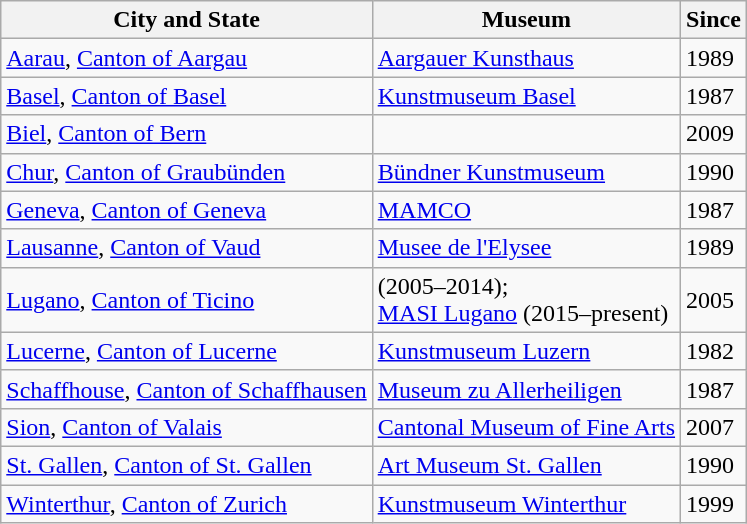<table class="wikitable sortable">
<tr>
<th>City and State</th>
<th>Museum</th>
<th>Since</th>
</tr>
<tr>
<td><a href='#'>Aarau</a>, <a href='#'>Canton of Aargau</a></td>
<td><a href='#'>Aargauer Kunsthaus</a></td>
<td>1989</td>
</tr>
<tr>
<td><a href='#'>Basel</a>, <a href='#'>Canton of Basel</a></td>
<td><a href='#'>Kunstmuseum Basel</a></td>
<td>1987</td>
</tr>
<tr>
<td><a href='#'>Biel</a>, <a href='#'>Canton of Bern</a></td>
<td></td>
<td>2009</td>
</tr>
<tr>
<td><a href='#'>Chur</a>, <a href='#'>Canton of Graubünden</a></td>
<td><a href='#'>Bündner Kunstmuseum</a></td>
<td>1990</td>
</tr>
<tr>
<td><a href='#'>Geneva</a>, <a href='#'>Canton of Geneva</a></td>
<td><a href='#'>MAMCO</a></td>
<td>1987</td>
</tr>
<tr>
<td><a href='#'>Lausanne</a>, <a href='#'>Canton of Vaud</a></td>
<td><a href='#'>Musee de l'Elysee</a></td>
<td>1989</td>
</tr>
<tr>
<td><a href='#'>Lugano</a>, <a href='#'>Canton of Ticino</a></td>
<td> (2005–2014);<br> <a href='#'>MASI Lugano</a> (2015–present)</td>
<td>2005</td>
</tr>
<tr>
<td><a href='#'>Lucerne</a>, <a href='#'>Canton of Lucerne</a></td>
<td><a href='#'>Kunstmuseum Luzern</a></td>
<td>1982</td>
</tr>
<tr>
<td><a href='#'>Schaffhouse</a>, <a href='#'>Canton of Schaffhausen</a></td>
<td><a href='#'>Museum zu Allerheiligen</a></td>
<td>1987</td>
</tr>
<tr>
<td><a href='#'>Sion</a>, <a href='#'>Canton of Valais</a></td>
<td><a href='#'>Cantonal Museum of Fine Arts</a></td>
<td>2007</td>
</tr>
<tr>
<td><a href='#'>St. Gallen</a>, <a href='#'>Canton of St. Gallen</a></td>
<td><a href='#'>Art Museum St. Gallen</a></td>
<td>1990</td>
</tr>
<tr>
<td><a href='#'>Winterthur</a>, <a href='#'>Canton of Zurich</a></td>
<td><a href='#'>Kunstmuseum Winterthur</a></td>
<td>1999</td>
</tr>
</table>
